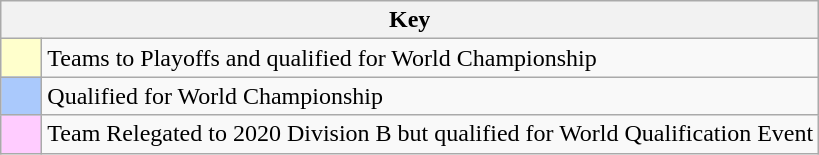<table class="wikitable" style="text-align: center;">
<tr>
<th colspan=2>Key</th>
</tr>
<tr>
<td style="background:#ffffcc; width:20px;"></td>
<td align=left>Teams to Playoffs and qualified for World Championship</td>
</tr>
<tr>
<td style="background:#aac9fc; width:20px;"></td>
<td align=left>Qualified for World Championship</td>
</tr>
<tr>
<td style="background:#ffccff; width:20px;"></td>
<td align=left>Team Relegated to 2020 Division B but qualified for World Qualification Event</td>
</tr>
</table>
